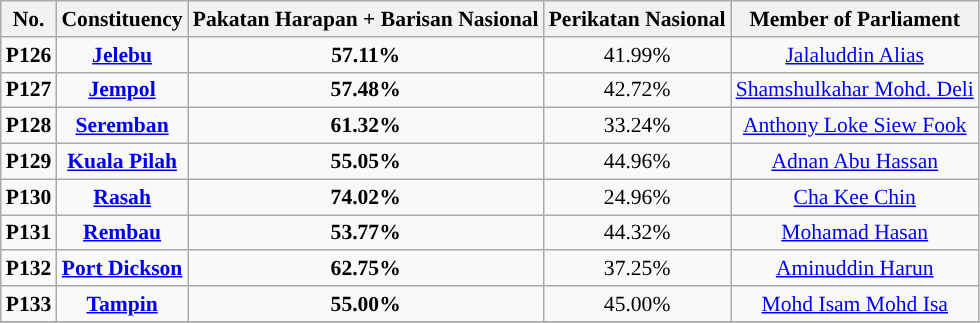<table class="wikitable sortable" style="text-align:center; font-size:90%">
<tr>
<th>No.</th>
<th>Constituency</th>
<th>Pakatan Harapan + Barisan Nasional</th>
<th>Perikatan Nasional</th>
<th>Member of Parliament</th>
</tr>
<tr align="center">
<td><strong>P126</strong></td>
<td><strong><a href='#'>Jelebu</a></strong></td>
<td><strong>57.11%</strong></td>
<td>41.99%</td>
<td><a href='#'>Jalaluddin Alias</a></td>
</tr>
<tr align="center">
<td><strong>P127</strong></td>
<td><strong><a href='#'>Jempol</a></strong></td>
<td><strong>57.48%</strong></td>
<td>42.72%</td>
<td><a href='#'>Shamshulkahar Mohd. Deli</a></td>
</tr>
<tr align="center">
<td><strong>P128</strong></td>
<td><strong><a href='#'>Seremban</a></strong></td>
<td><strong>61.32%</strong></td>
<td>33.24%</td>
<td><a href='#'>Anthony Loke Siew Fook</a></td>
</tr>
<tr align="center">
<td><strong>P129</strong></td>
<td><strong><a href='#'>Kuala Pilah</a></strong></td>
<td><strong>55.05%</strong></td>
<td>44.96%</td>
<td><a href='#'>Adnan Abu Hassan</a></td>
</tr>
<tr align="center">
<td><strong>P130</strong></td>
<td><strong><a href='#'>Rasah</a></strong></td>
<td><strong>74.02%</strong></td>
<td>24.96%</td>
<td><a href='#'>Cha Kee Chin</a></td>
</tr>
<tr align="center">
<td><strong>P131</strong></td>
<td><strong><a href='#'>Rembau</a></strong></td>
<td><strong>53.77%</strong></td>
<td>44.32%</td>
<td><a href='#'>Mohamad Hasan</a></td>
</tr>
<tr align="center">
<td><strong>P132</strong></td>
<td><strong><a href='#'>Port Dickson</a></strong></td>
<td><strong>62.75%</strong></td>
<td>37.25%</td>
<td><a href='#'>Aminuddin Harun</a></td>
</tr>
<tr align="center">
<td><strong>P133</strong></td>
<td><strong><a href='#'>Tampin</a></strong></td>
<td><strong>55.00%</strong></td>
<td>45.00%</td>
<td><a href='#'>Mohd Isam Mohd Isa</a></td>
</tr>
<tr>
</tr>
</table>
